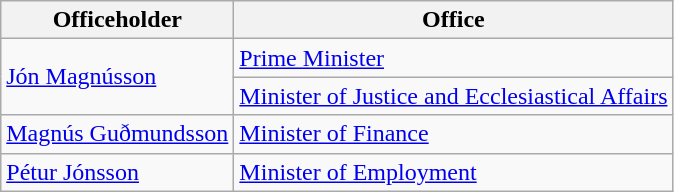<table class="wikitable">
<tr>
<th>Officeholder</th>
<th>Office</th>
</tr>
<tr>
<td rowspan=2><a href='#'>Jón Magnússon</a></td>
<td><a href='#'>Prime Minister</a></td>
</tr>
<tr>
<td><a href='#'>Minister of Justice and Ecclesiastical Affairs</a></td>
</tr>
<tr>
<td><a href='#'>Magnús Guðmundsson</a></td>
<td><a href='#'>Minister of Finance</a></td>
</tr>
<tr>
<td><a href='#'>Pétur Jónsson</a></td>
<td><a href='#'>Minister of Employment</a></td>
</tr>
</table>
